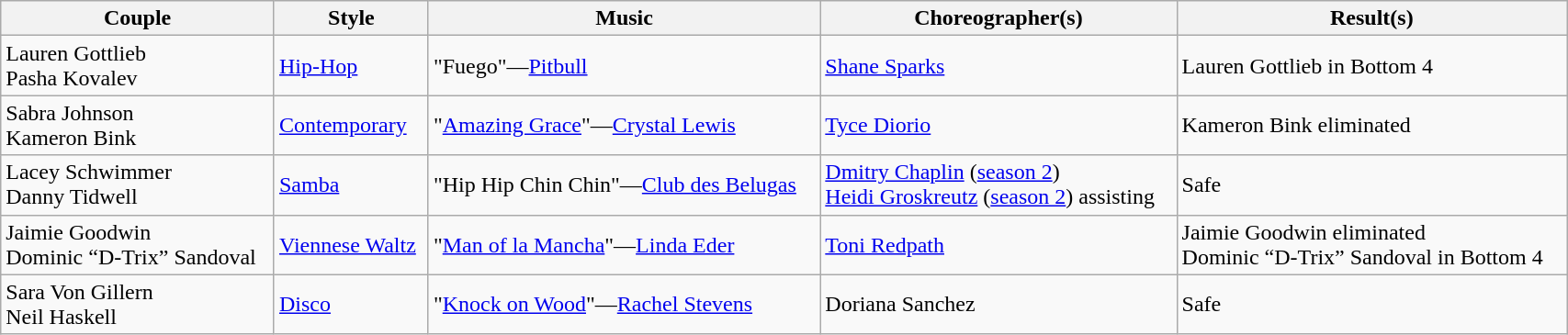<table class="wikitable" style="width:90%;">
<tr>
<th>Couple</th>
<th>Style</th>
<th>Music</th>
<th>Choreographer(s)</th>
<th>Result(s)</th>
</tr>
<tr>
<td>Lauren Gottlieb <br> Pasha Kovalev</td>
<td><a href='#'>Hip-Hop</a></td>
<td>"Fuego"—<a href='#'>Pitbull</a></td>
<td><a href='#'>Shane Sparks</a></td>
<td>Lauren Gottlieb in Bottom 4</td>
</tr>
<tr>
<td>Sabra  Johnson <br> Kameron Bink</td>
<td><a href='#'>Contemporary</a></td>
<td>"<a href='#'>Amazing Grace</a>"—<a href='#'>Crystal Lewis</a></td>
<td><a href='#'>Tyce Diorio</a></td>
<td>Kameron Bink eliminated</td>
</tr>
<tr>
<td>Lacey Schwimmer <br> Danny Tidwell</td>
<td><a href='#'>Samba</a></td>
<td>"Hip Hip Chin Chin"—<a href='#'>Club des Belugas</a></td>
<td><a href='#'>Dmitry Chaplin</a> (<a href='#'>season 2</a>) <br> <a href='#'>Heidi Groskreutz</a> (<a href='#'>season 2</a>) assisting</td>
<td>Safe</td>
</tr>
<tr>
<td>Jaimie Goodwin <br> Dominic “D-Trix” Sandoval</td>
<td><a href='#'>Viennese Waltz</a></td>
<td>"<a href='#'>Man of la Mancha</a>"—<a href='#'>Linda Eder</a></td>
<td><a href='#'>Toni Redpath</a></td>
<td>Jaimie Goodwin eliminated <br> Dominic “D-Trix” Sandoval in Bottom 4</td>
</tr>
<tr>
<td>Sara Von Gillern <br> Neil Haskell</td>
<td><a href='#'>Disco</a></td>
<td>"<a href='#'>Knock on Wood</a>"—<a href='#'>Rachel Stevens</a></td>
<td>Doriana Sanchez</td>
<td>Safe</td>
</tr>
</table>
